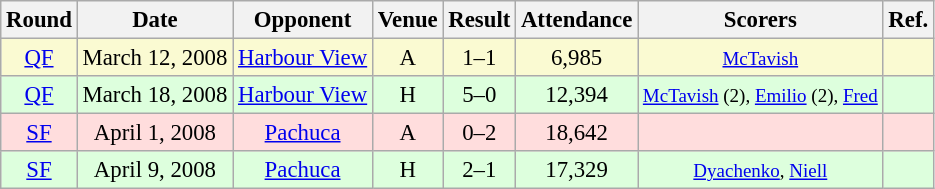<table class="wikitable" style="font-size:95%; text-align:center">
<tr>
<th>Round</th>
<th>Date</th>
<th>Opponent</th>
<th>Venue</th>
<th>Result</th>
<th>Attendance</th>
<th>Scorers</th>
<th>Ref.</th>
</tr>
<tr style="background:#fafad2;">
<td><a href='#'>QF</a></td>
<td>March 12, 2008</td>
<td>  <a href='#'>Harbour View</a></td>
<td>A</td>
<td>1–1</td>
<td>6,985</td>
<td><small><a href='#'>McTavish</a></small></td>
<td></td>
</tr>
<tr style="background:#dfd;">
<td><a href='#'>QF</a></td>
<td>March 18, 2008</td>
<td>  <a href='#'>Harbour View</a></td>
<td>H</td>
<td>5–0</td>
<td>12,394</td>
<td><small><a href='#'>McTavish</a> (2), <a href='#'>Emilio</a> (2), <a href='#'>Fred</a></small></td>
<td></td>
</tr>
<tr style="background:#fdd;">
<td><a href='#'>SF</a></td>
<td>April 1, 2008</td>
<td>  <a href='#'>Pachuca</a></td>
<td>A</td>
<td>0–2</td>
<td>18,642</td>
<td></td>
<td></td>
</tr>
<tr style="background:#dfd;">
<td><a href='#'>SF</a></td>
<td>April 9, 2008</td>
<td>  <a href='#'>Pachuca</a></td>
<td>H</td>
<td>2–1</td>
<td>17,329</td>
<td><small><a href='#'>Dyachenko</a>, <a href='#'>Niell</a></small></td>
<td></td>
</tr>
</table>
